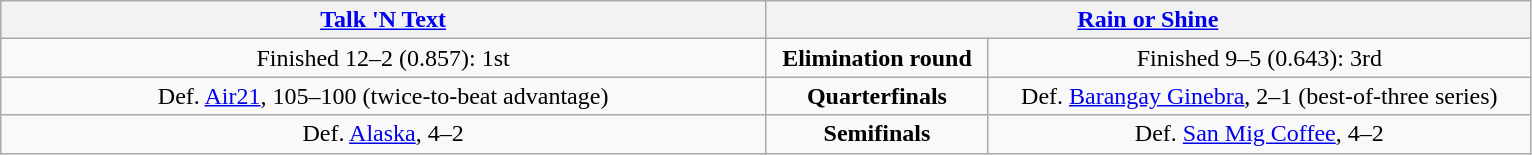<table class=wikitable style="text-align:center">
<tr>
<th colspan=2 width=45%><a href='#'>Talk 'N Text</a></th>
<th colspan=2 width=45%><a href='#'>Rain or Shine</a></th>
</tr>
<tr>
<td>Finished 12–2 (0.857): 1st</td>
<td colspan=2><strong>Elimination round</strong></td>
<td>Finished 9–5 (0.643): 3rd</td>
</tr>
<tr>
<td>Def. <a href='#'>Air21</a>, 105–100 (twice-to-beat advantage)</td>
<td colspan=2><strong>Quarterfinals</strong></td>
<td>Def. <a href='#'>Barangay Ginebra</a>, 2–1 (best-of-three series)</td>
</tr>
<tr>
<td>Def. <a href='#'>Alaska</a>, 4–2</td>
<td colspan=2><strong>Semifinals</strong></td>
<td>Def. <a href='#'>San Mig Coffee</a>, 4–2</td>
</tr>
</table>
